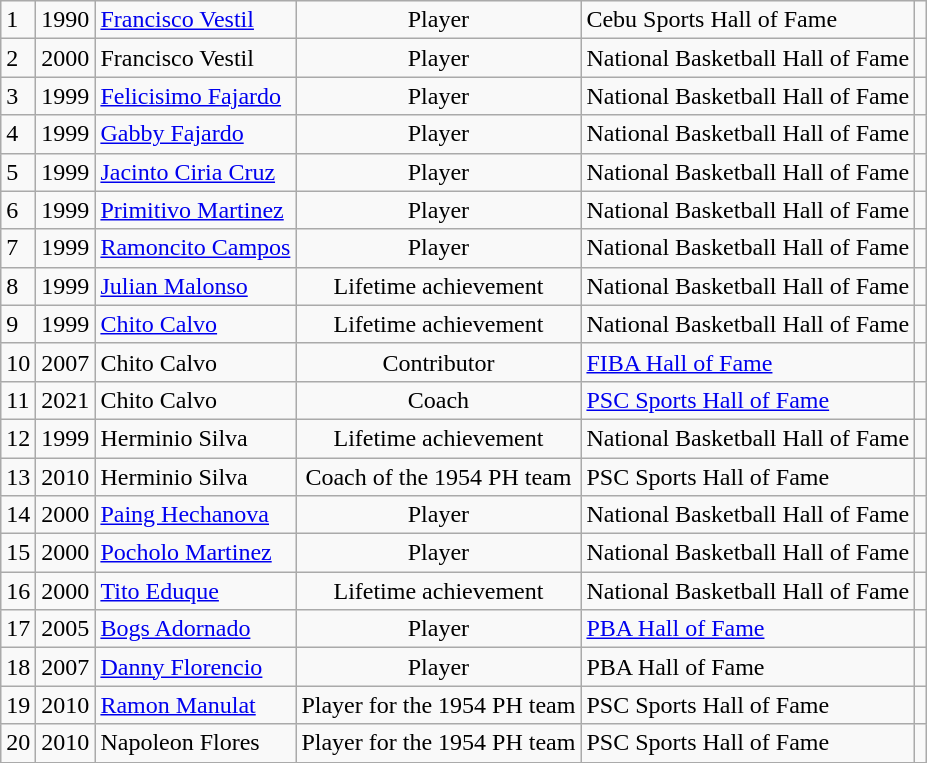<table class=wikitable>
<tr>
<td>1</td>
<td>1990</td>
<td><a href='#'>Francisco Vestil</a></td>
<td align=center>Player</td>
<td>Cebu Sports Hall of Fame</td>
<td></td>
</tr>
<tr>
<td>2</td>
<td>2000</td>
<td>Francisco Vestil</td>
<td align=center>Player</td>
<td>National Basketball Hall of Fame</td>
<td></td>
</tr>
<tr>
<td>3</td>
<td>1999</td>
<td><a href='#'>Felicisimo Fajardo</a></td>
<td align=center>Player</td>
<td>National Basketball Hall of Fame</td>
<td></td>
</tr>
<tr>
<td>4</td>
<td>1999</td>
<td><a href='#'>Gabby Fajardo</a></td>
<td align=center>Player</td>
<td>National Basketball Hall of Fame</td>
<td></td>
</tr>
<tr>
<td>5</td>
<td>1999</td>
<td><a href='#'>Jacinto Ciria Cruz</a></td>
<td align=center>Player</td>
<td>National Basketball Hall of Fame</td>
<td></td>
</tr>
<tr>
<td>6</td>
<td>1999</td>
<td><a href='#'>Primitivo Martinez</a></td>
<td align=center>Player</td>
<td>National Basketball Hall of Fame</td>
<td></td>
</tr>
<tr>
<td>7</td>
<td>1999</td>
<td><a href='#'>Ramoncito Campos</a></td>
<td align=center>Player</td>
<td>National Basketball Hall of Fame</td>
<td></td>
</tr>
<tr>
<td>8</td>
<td>1999</td>
<td><a href='#'>Julian Malonso</a></td>
<td align=center>Lifetime achievement</td>
<td>National Basketball Hall of Fame</td>
<td></td>
</tr>
<tr>
<td>9</td>
<td>1999</td>
<td><a href='#'>Chito Calvo</a></td>
<td align=center>Lifetime achievement</td>
<td>National Basketball Hall of Fame</td>
<td></td>
</tr>
<tr>
<td>10</td>
<td>2007</td>
<td>Chito Calvo</td>
<td align=center>Contributor</td>
<td><a href='#'>FIBA Hall of Fame</a></td>
<td></td>
</tr>
<tr>
<td>11</td>
<td>2021</td>
<td>Chito Calvo</td>
<td align=center>Coach</td>
<td><a href='#'>PSC Sports Hall of Fame</a></td>
<td></td>
</tr>
<tr>
<td>12</td>
<td>1999</td>
<td>Herminio Silva</td>
<td align=center>Lifetime achievement</td>
<td>National Basketball Hall of Fame</td>
<td></td>
</tr>
<tr>
<td>13</td>
<td>2010</td>
<td>Herminio Silva</td>
<td align=center>Coach of the 1954 PH team</td>
<td>PSC Sports Hall of Fame</td>
<td></td>
</tr>
<tr>
<td>14</td>
<td>2000</td>
<td><a href='#'>Paing Hechanova</a></td>
<td align=center>Player</td>
<td>National Basketball Hall of Fame</td>
<td></td>
</tr>
<tr>
<td>15</td>
<td>2000</td>
<td><a href='#'>Pocholo Martinez</a></td>
<td align=center>Player</td>
<td>National Basketball Hall of Fame</td>
<td></td>
</tr>
<tr>
<td>16</td>
<td>2000</td>
<td><a href='#'>Tito Eduque</a></td>
<td align=center>Lifetime achievement</td>
<td>National Basketball Hall of Fame</td>
<td></td>
</tr>
<tr>
<td>17</td>
<td>2005</td>
<td><a href='#'>Bogs Adornado</a></td>
<td align=center>Player</td>
<td><a href='#'>PBA Hall of Fame</a></td>
<td></td>
</tr>
<tr>
<td>18</td>
<td>2007</td>
<td><a href='#'>Danny Florencio</a></td>
<td align=center>Player</td>
<td>PBA Hall of Fame</td>
<td></td>
</tr>
<tr>
<td>19</td>
<td>2010</td>
<td><a href='#'>Ramon Manulat</a></td>
<td align=center>Player for the 1954 PH team</td>
<td>PSC Sports Hall of Fame</td>
<td></td>
</tr>
<tr>
<td>20</td>
<td>2010</td>
<td>Napoleon Flores</td>
<td align=center>Player for the 1954 PH team</td>
<td>PSC Sports Hall of Fame</td>
<td></td>
</tr>
</table>
